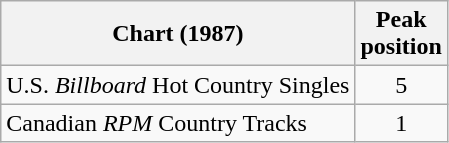<table class="wikitable sortable">
<tr>
<th align="left">Chart (1987)</th>
<th align="center">Peak<br>position</th>
</tr>
<tr>
<td align="left">U.S. <em>Billboard</em> Hot Country Singles</td>
<td align="center">5</td>
</tr>
<tr>
<td align="left">Canadian <em>RPM</em> Country Tracks</td>
<td align="center">1</td>
</tr>
</table>
